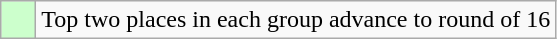<table class="wikitable">
<tr>
<td style="background:#cfc;">    </td>
<td>Top two places in each group advance to round of 16</td>
</tr>
</table>
